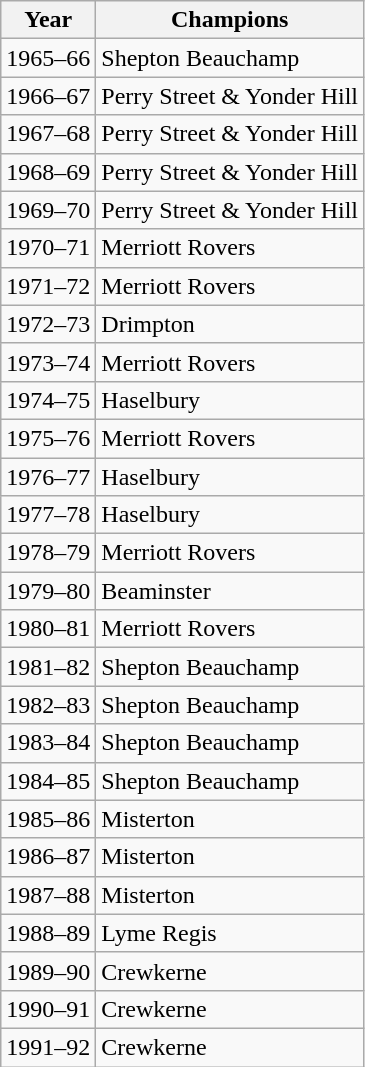<table class="wikitable">
<tr>
<th>Year</th>
<th>Champions</th>
</tr>
<tr>
<td>1965–66</td>
<td>Shepton Beauchamp</td>
</tr>
<tr>
<td>1966–67</td>
<td>Perry Street & Yonder Hill</td>
</tr>
<tr>
<td>1967–68</td>
<td>Perry Street & Yonder Hill</td>
</tr>
<tr>
<td>1968–69</td>
<td>Perry Street & Yonder Hill</td>
</tr>
<tr>
<td>1969–70</td>
<td>Perry Street & Yonder Hill</td>
</tr>
<tr>
<td>1970–71</td>
<td>Merriott Rovers</td>
</tr>
<tr>
<td>1971–72</td>
<td>Merriott Rovers</td>
</tr>
<tr>
<td>1972–73</td>
<td>Drimpton</td>
</tr>
<tr>
<td>1973–74</td>
<td>Merriott Rovers</td>
</tr>
<tr>
<td>1974–75</td>
<td>Haselbury</td>
</tr>
<tr>
<td>1975–76</td>
<td>Merriott Rovers</td>
</tr>
<tr>
<td>1976–77</td>
<td>Haselbury</td>
</tr>
<tr>
<td>1977–78</td>
<td>Haselbury</td>
</tr>
<tr>
<td>1978–79</td>
<td>Merriott Rovers</td>
</tr>
<tr>
<td>1979–80</td>
<td>Beaminster</td>
</tr>
<tr>
<td>1980–81</td>
<td>Merriott Rovers</td>
</tr>
<tr>
<td>1981–82</td>
<td>Shepton Beauchamp</td>
</tr>
<tr>
<td>1982–83</td>
<td>Shepton Beauchamp</td>
</tr>
<tr>
<td>1983–84</td>
<td>Shepton Beauchamp</td>
</tr>
<tr>
<td>1984–85</td>
<td>Shepton Beauchamp</td>
</tr>
<tr>
<td>1985–86</td>
<td>Misterton</td>
</tr>
<tr>
<td>1986–87</td>
<td>Misterton</td>
</tr>
<tr>
<td>1987–88</td>
<td>Misterton</td>
</tr>
<tr>
<td>1988–89</td>
<td>Lyme Regis</td>
</tr>
<tr>
<td>1989–90</td>
<td>Crewkerne</td>
</tr>
<tr>
<td>1990–91</td>
<td>Crewkerne</td>
</tr>
<tr>
<td>1991–92</td>
<td>Crewkerne</td>
</tr>
</table>
